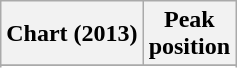<table class="wikitable sortable">
<tr>
<th>Chart (2013)</th>
<th>Peak<br>position</th>
</tr>
<tr>
</tr>
<tr>
</tr>
<tr>
</tr>
</table>
